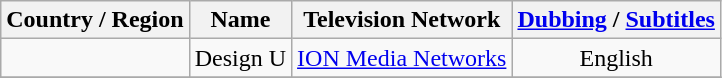<table class="wikitable" style="text-align:center;">
<tr>
<th>Country / Region</th>
<th>Name</th>
<th>Television Network</th>
<th><a href='#'>Dubbing</a> / <a href='#'>Subtitles</a></th>
</tr>
<tr>
<td align="left"></td>
<td>Design U</td>
<td><a href='#'>ION Media Networks</a></td>
<td>English</td>
</tr>
<tr>
</tr>
</table>
